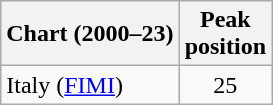<table class="wikitable sortable">
<tr>
<th>Chart (2000–23)</th>
<th>Peak<br>position</th>
</tr>
<tr>
<td>Italy (<a href='#'>FIMI</a>)</td>
<td style="text-align:center;">25</td>
</tr>
</table>
